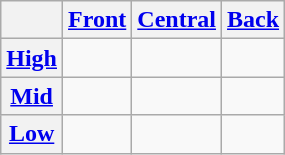<table class="wikitable" style="text-align:center">
<tr>
<th></th>
<th><a href='#'>Front</a></th>
<th><a href='#'>Central</a></th>
<th><a href='#'>Back</a></th>
</tr>
<tr>
<th><a href='#'>High</a></th>
<td></td>
<td></td>
<td></td>
</tr>
<tr>
<th><a href='#'>Mid</a></th>
<td></td>
<td></td>
<td></td>
</tr>
<tr>
<th><a href='#'>Low</a></th>
<td></td>
<td></td>
<td></td>
</tr>
</table>
